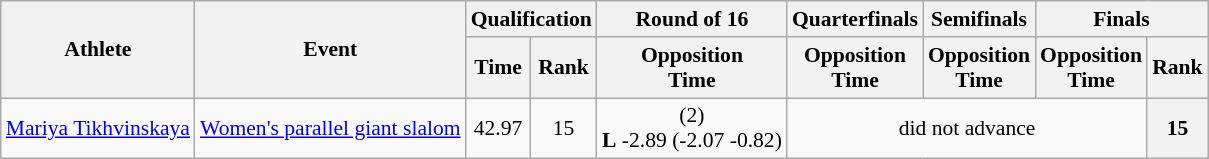<table class="wikitable" style="font-size:90%">
<tr>
<th rowspan="2">Athlete</th>
<th rowspan="2">Event</th>
<th colspan="2">Qualification</th>
<th>Round of 16</th>
<th>Quarterfinals</th>
<th>Semifinals</th>
<th colspan=2>Finals</th>
</tr>
<tr>
<th>Time</th>
<th>Rank</th>
<th>Opposition<br>Time</th>
<th>Opposition<br>Time</th>
<th>Opposition<br>Time</th>
<th>Opposition<br>Time</th>
<th>Rank</th>
</tr>
<tr>
<td><a href='#'>Mariya Tikhvinskaya</a></td>
<td><a href='#'>Women's parallel giant slalom</a></td>
<td align="center">42.97</td>
<td align="center">15</td>
<td align="center"> (2)<br><strong>L</strong>  -2.89 (-2.07 -0.82)</td>
<td colspan=3 align="center">did not advance</td>
<th align="center">15</th>
</tr>
</table>
